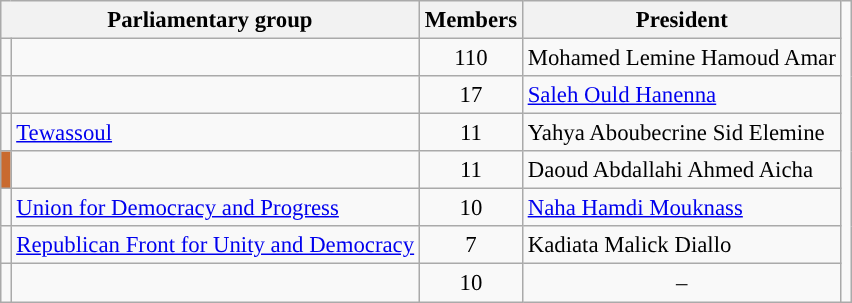<table class="wikitable" style="margin:1em auto;font-size:95%;text-align:center;">
<tr>
<th colspan="2">Parliamentary group</th>
<th>Members</th>
<th>President</th>
<td rowspan="8"></td>
</tr>
<tr>
<td style="background:"></td>
<td style="text-align:left;"></td>
<td>110</td>
<td style="text-align:left;">Mohamed Lemine Hamoud Amar</td>
</tr>
<tr>
<td style="background:"></td>
<td style="text-align:left;"></td>
<td>17</td>
<td style="text-align:left;"><a href='#'>Saleh Ould Hanenna</a></td>
</tr>
<tr>
<td style="background:"></td>
<td style="text-align:left;"><a href='#'>Tewassoul</a></td>
<td>11</td>
<td style="text-align:left;">Yahya Aboubecrine Sid Elemine</td>
</tr>
<tr>
<td style="background:#C96A2F;"></td>
<td style="text-align:left;"></td>
<td>11</td>
<td style="text-align:left;">Daoud Abdallahi Ahmed Aicha</td>
</tr>
<tr>
<td style="background:"></td>
<td style="text-align:left;"><a href='#'>Union for Democracy and Progress</a></td>
<td>10</td>
<td style="text-align:left;"><a href='#'>Naha Hamdi Mouknass</a></td>
</tr>
<tr>
<td style="background-color:"></td>
<td style="text-align:left;"><a href='#'>Republican Front for Unity and Democracy</a></td>
<td>7</td>
<td style="text-align:left;">Kadiata Malick Diallo</td>
</tr>
<tr>
<td style="background:"></td>
<td style="text-align:left;"></td>
<td>10</td>
<td>–</td>
</tr>
</table>
